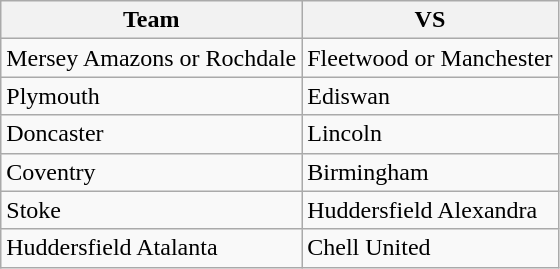<table class="wikitable">
<tr>
<th>Team</th>
<th>VS</th>
</tr>
<tr>
<td>Mersey Amazons or Rochdale</td>
<td>Fleetwood or Manchester</td>
</tr>
<tr>
<td>Plymouth</td>
<td>Ediswan</td>
</tr>
<tr>
<td>Doncaster</td>
<td>Lincoln</td>
</tr>
<tr>
<td>Coventry</td>
<td>Birmingham</td>
</tr>
<tr>
<td>Stoke</td>
<td>Huddersfield Alexandra</td>
</tr>
<tr>
<td>Huddersfield Atalanta</td>
<td>Chell United</td>
</tr>
</table>
